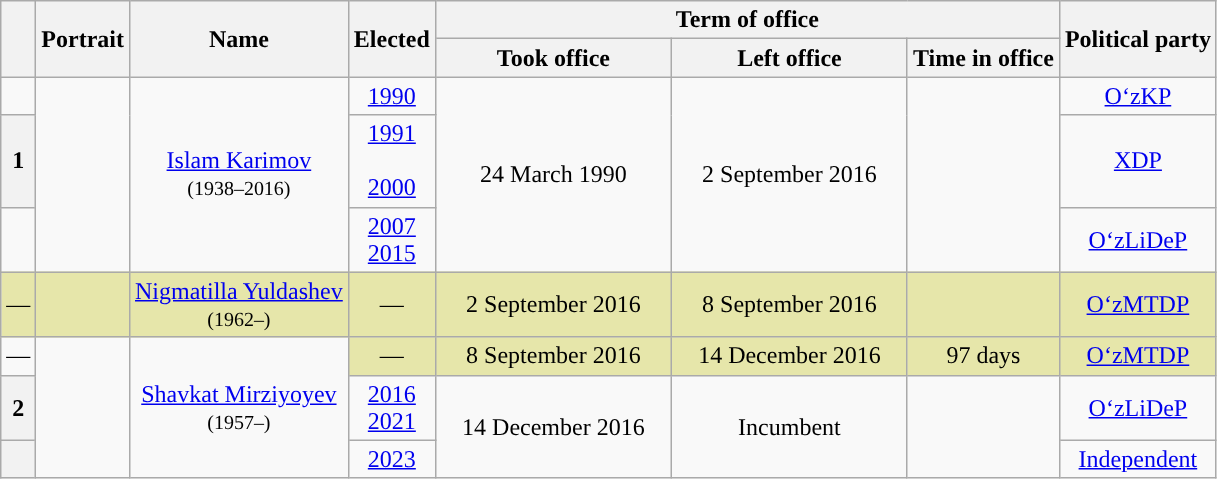<table class="wikitable" style="text-align:center">
<tr>
<th rowspan="2"></th>
<th rowspan="2">Portrait</th>
<th rowspan="2">Name<br></th>
<th rowspan="2">Elected</th>
<th colspan="3">Term of office</th>
<th rowspan="2">Political party</th>
</tr>
<tr>
<th align="center" width="150">Took office</th>
<th align="center" width="150">Left office</th>
<th>Time in office</th>
</tr>
<tr>
<td align="center" style="background:"></td>
<td rowspan="3" align="center"></td>
<td rowspan="3"><a href='#'>Islam Karimov</a><br><small>(1938–2016)</small></td>
<td><a href='#'>1990</a></td>
<td rowspan="3" align="center">24 March 1990</td>
<td rowspan="3" align="center">2 September 2016</td>
<td rowspan="3"></td>
<td align="center"><a href='#'>OʻzKP</a><br></td>
</tr>
<tr>
<th align="center" style="background:">1</th>
<td><a href='#'>1991</a><br><br><a href='#'>2000</a><br></td>
<td><a href='#'>XDP</a><br></td>
</tr>
<tr>
<td align="center" style="background:"></td>
<td><a href='#'>2007</a><br><a href='#'>2015</a></td>
<td><a href='#'>OʻzLiDeP</a></td>
</tr>
<tr style="background:#e6e6aa;">
<td align="center" style="background:">—</td>
<td rowspan="1" align="center"></td>
<td align="center"><a href='#'>Nigmatilla Yuldashev</a><br><small>(1962–)</small><br></td>
<td>—</td>
<td align="center">2 September 2016</td>
<td align="center">8 September 2016</td>
<td></td>
<td align="center"><a href='#'>OʻzMTDP</a></td>
</tr>
<tr>
<td style="background:">—</td>
<td rowspan="3"></td>
<td rowspan="3"><a href='#'>Shavkat Mirziyoyev</a><br><small>(1957–)</small></td>
<td style="background:#e6e6aa;">—</td>
<td style="background:#e6e6aa;">8 September 2016</td>
<td style="background:#e6e6aa;">14 December 2016</td>
<td style="background:#e6e6aa;">97 days</td>
<td style="background:#e6e6aa;"><a href='#'>OʻzMTDP</a><br></td>
</tr>
<tr>
<th style="background:">2</th>
<td><a href='#'>2016</a><br><a href='#'>2021</a></td>
<td rowspan="2">14 December 2016</td>
<td rowspan="2">Incumbent</td>
<td rowspan="2"></td>
<td><a href='#'>OʻzLiDeP</a><br></td>
</tr>
<tr>
<th style="background:"></th>
<td><a href='#'>2023</a></td>
<td><a href='#'>Independent</a></td>
</tr>
</table>
